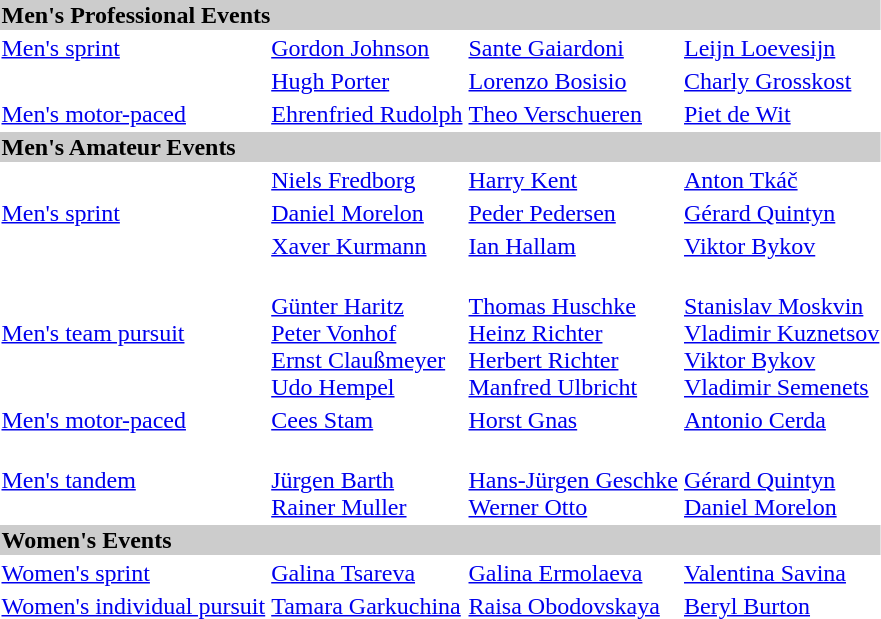<table>
<tr style="background:#ccc;">
<td colspan=7><strong>Men's Professional Events</strong></td>
</tr>
<tr>
<td><a href='#'>Men's sprint</a> <br></td>
<td><a href='#'>Gordon Johnson</a><br></td>
<td><a href='#'>Sante Gaiardoni</a><br></td>
<td><a href='#'>Leijn Loevesijn</a><br></td>
</tr>
<tr>
<td><br></td>
<td><a href='#'>Hugh Porter</a><br></td>
<td><a href='#'>Lorenzo Bosisio</a><br></td>
<td><a href='#'>Charly Grosskost</a><br></td>
</tr>
<tr>
<td><a href='#'>Men's motor-paced</a><br></td>
<td><a href='#'>Ehrenfried Rudolph</a><br></td>
<td><a href='#'>Theo Verschueren</a><br></td>
<td><a href='#'>Piet de Wit</a><br></td>
</tr>
<tr style="background:#ccc;">
<td colspan=7><strong>Men's Amateur Events</strong></td>
</tr>
<tr>
<td><br></td>
<td><a href='#'>Niels Fredborg</a><br></td>
<td><a href='#'>Harry Kent</a><br></td>
<td><a href='#'>Anton Tkáč</a> <br></td>
</tr>
<tr>
<td><a href='#'>Men's sprint</a> <br></td>
<td><a href='#'>Daniel Morelon</a> <br></td>
<td><a href='#'>Peder Pedersen</a><br></td>
<td><a href='#'>Gérard Quintyn</a> <br></td>
</tr>
<tr>
<td><br></td>
<td><a href='#'>Xaver Kurmann</a><br></td>
<td><a href='#'>Ian Hallam</a><br></td>
<td><a href='#'>Viktor Bykov</a><br></td>
</tr>
<tr>
<td><a href='#'>Men's team pursuit</a><br></td>
<td> <br> <a href='#'>Günter Haritz</a><br> <a href='#'>Peter Vonhof</a><br>  <a href='#'>Ernst Claußmeyer</a><br>  <a href='#'>Udo Hempel</a></td>
<td> <br> <a href='#'>Thomas Huschke</a><br>  <a href='#'>Heinz Richter</a><br>  <a href='#'>Herbert Richter</a><br>  <a href='#'>Manfred Ulbricht</a></td>
<td> <br> <a href='#'>Stanislav Moskvin</a><br>  <a href='#'>Vladimir Kuznetsov</a><br>  <a href='#'>Viktor Bykov</a><br>  <a href='#'>Vladimir Semenets</a></td>
</tr>
<tr>
<td><a href='#'>Men's motor-paced</a><br></td>
<td><a href='#'>Cees Stam</a><br></td>
<td><a href='#'>Horst Gnas</a><br></td>
<td><a href='#'>Antonio Cerda</a><br></td>
</tr>
<tr>
<td><a href='#'>Men's tandem</a><br></td>
<td> <br><a href='#'>Jürgen Barth</a><br> <a href='#'>Rainer Muller</a></td>
<td> <br><a href='#'>Hans-Jürgen Geschke</a><br> <a href='#'>Werner Otto</a></td>
<td> <br><a href='#'>Gérard Quintyn</a><br> <a href='#'>Daniel Morelon</a></td>
</tr>
<tr style="background:#ccc;">
<td colspan=7><strong>Women's Events</strong></td>
</tr>
<tr>
<td><a href='#'>Women's sprint</a><br></td>
<td><a href='#'>Galina Tsareva</a><br></td>
<td><a href='#'>Galina Ermolaeva</a><br></td>
<td><a href='#'>Valentina Savina</a><br></td>
</tr>
<tr>
<td><a href='#'>Women's individual pursuit</a><br></td>
<td><a href='#'>Tamara Garkuchina</a><br></td>
<td><a href='#'>Raisa Obodovskaya</a><br></td>
<td><a href='#'>Beryl Burton</a><br></td>
</tr>
</table>
